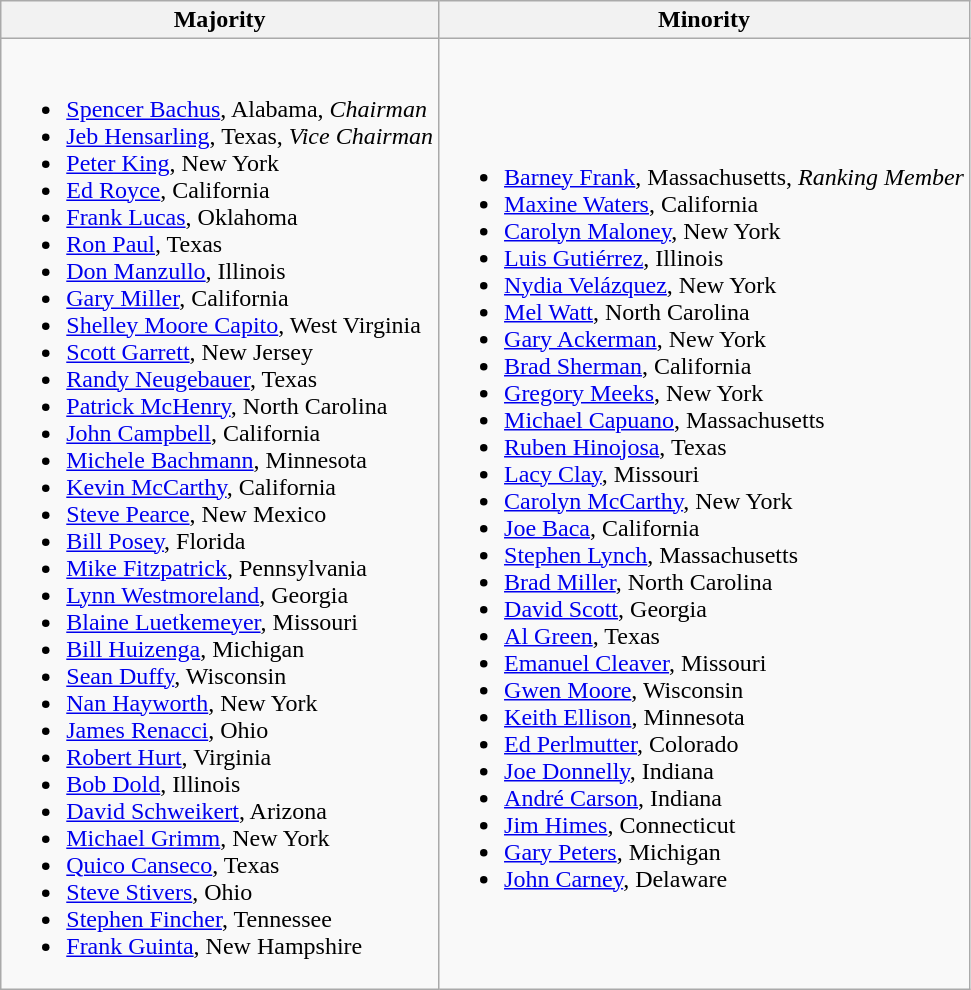<table class="wikitable">
<tr>
<th>Majority</th>
<th>Minority</th>
</tr>
<tr>
<td><br><ul><li><a href='#'>Spencer Bachus</a>, Alabama, <em>Chairman</em></li><li><a href='#'>Jeb Hensarling</a>, Texas, <em>Vice Chairman</em></li><li><a href='#'>Peter King</a>, New York</li><li><a href='#'>Ed Royce</a>, California</li><li><a href='#'>Frank Lucas</a>, Oklahoma</li><li><a href='#'>Ron Paul</a>, Texas</li><li><a href='#'>Don Manzullo</a>, Illinois</li><li><a href='#'>Gary Miller</a>, California</li><li><a href='#'>Shelley Moore Capito</a>, West Virginia</li><li><a href='#'>Scott Garrett</a>, New Jersey</li><li><a href='#'>Randy Neugebauer</a>, Texas</li><li><a href='#'>Patrick McHenry</a>, North Carolina</li><li><a href='#'>John Campbell</a>, California</li><li><a href='#'>Michele Bachmann</a>, Minnesota</li><li><a href='#'>Kevin McCarthy</a>, California</li><li><a href='#'>Steve Pearce</a>, New Mexico</li><li><a href='#'>Bill Posey</a>, Florida</li><li><a href='#'>Mike Fitzpatrick</a>, Pennsylvania</li><li><a href='#'>Lynn Westmoreland</a>, Georgia</li><li><a href='#'>Blaine Luetkemeyer</a>, Missouri</li><li><a href='#'>Bill Huizenga</a>, Michigan</li><li><a href='#'>Sean Duffy</a>, Wisconsin</li><li><a href='#'>Nan Hayworth</a>, New York</li><li><a href='#'>James Renacci</a>, Ohio</li><li><a href='#'>Robert Hurt</a>, Virginia</li><li><a href='#'>Bob Dold</a>, Illinois</li><li><a href='#'>David Schweikert</a>, Arizona</li><li><a href='#'>Michael Grimm</a>, New York</li><li><a href='#'>Quico Canseco</a>, Texas</li><li><a href='#'>Steve Stivers</a>, Ohio</li><li><a href='#'>Stephen Fincher</a>, Tennessee</li><li><a href='#'>Frank Guinta</a>, New Hampshire</li></ul></td>
<td><br><ul><li><a href='#'>Barney Frank</a>, Massachusetts, <em>Ranking Member</em></li><li><a href='#'>Maxine Waters</a>, California</li><li><a href='#'>Carolyn Maloney</a>, New York</li><li><a href='#'>Luis Gutiérrez</a>, Illinois</li><li><a href='#'>Nydia Velázquez</a>, New York</li><li><a href='#'>Mel Watt</a>, North Carolina</li><li><a href='#'>Gary Ackerman</a>, New York</li><li><a href='#'>Brad Sherman</a>, California</li><li><a href='#'>Gregory Meeks</a>, New York</li><li><a href='#'>Michael Capuano</a>, Massachusetts</li><li><a href='#'>Ruben Hinojosa</a>, Texas</li><li><a href='#'>Lacy Clay</a>, Missouri</li><li><a href='#'>Carolyn McCarthy</a>, New York</li><li><a href='#'>Joe Baca</a>, California</li><li><a href='#'>Stephen Lynch</a>, Massachusetts</li><li><a href='#'>Brad Miller</a>, North Carolina</li><li><a href='#'>David Scott</a>, Georgia</li><li><a href='#'>Al Green</a>, Texas</li><li><a href='#'>Emanuel Cleaver</a>, Missouri</li><li><a href='#'>Gwen Moore</a>, Wisconsin</li><li><a href='#'>Keith Ellison</a>, Minnesota</li><li><a href='#'>Ed Perlmutter</a>, Colorado</li><li><a href='#'>Joe Donnelly</a>, Indiana</li><li><a href='#'>André Carson</a>, Indiana</li><li><a href='#'>Jim Himes</a>, Connecticut</li><li><a href='#'>Gary Peters</a>, Michigan</li><li><a href='#'>John Carney</a>, Delaware</li></ul></td>
</tr>
</table>
